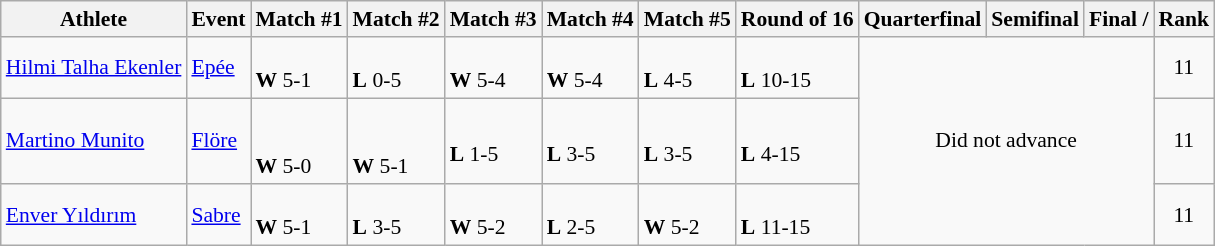<table class=wikitable style="font-size:90%">
<tr>
<th>Athlete</th>
<th>Event</th>
<th>Match #1</th>
<th>Match #2</th>
<th>Match #3</th>
<th>Match #4</th>
<th>Match #5</th>
<th>Round of 16</th>
<th>Quarterfinal</th>
<th>Semifinal</th>
<th>Final / </th>
<th>Rank</th>
</tr>
<tr>
<td><a href='#'>Hilmi Talha Ekenler</a></td>
<td><a href='#'>Epée</a></td>
<td><br><strong>W</strong> 5-1</td>
<td><br><strong>L</strong> 0-5</td>
<td><br><strong>W</strong> 5-4</td>
<td><br><strong>W</strong> 5-4</td>
<td><br><strong>L</strong> 4-5</td>
<td><br><strong>L</strong> 10-15</td>
<td colspan=3 rowspan=3 align=center>Did not advance</td>
<td align=center>11</td>
</tr>
<tr>
<td><a href='#'>Martino Munito</a></td>
<td><a href='#'>Flöre</a></td>
<td><br><br><strong>W</strong> 5-0</td>
<td><br><br><strong>W</strong> 5-1</td>
<td><br><strong>L</strong> 1-5</td>
<td><br><strong>L</strong> 3-5</td>
<td><br><strong>L</strong> 3-5</td>
<td><br><strong>L</strong> 4-15</td>
<td align=center>11</td>
</tr>
<tr>
<td><a href='#'>Enver Yıldırım</a></td>
<td><a href='#'>Sabre</a></td>
<td><br><strong>W</strong> 5-1</td>
<td><br><strong>L</strong> 3-5</td>
<td><br><strong>W</strong> 5-2</td>
<td><br><strong>L</strong> 2-5</td>
<td><br><strong>W</strong> 5-2</td>
<td><br><strong>L</strong> 11-15</td>
<td align=center>11</td>
</tr>
</table>
